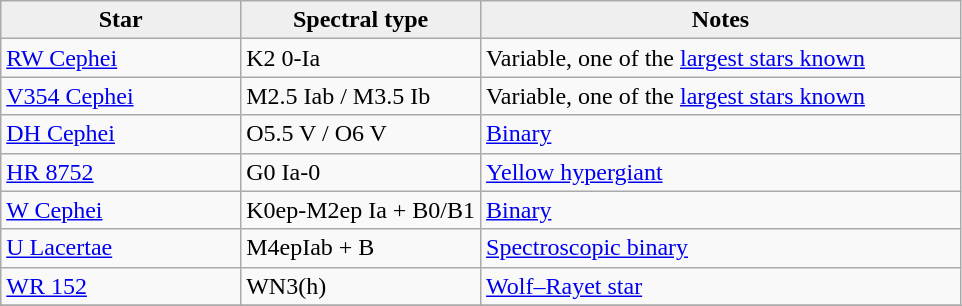<table class="wikitable sortable">
<tr>
<th style="background:#efefef;" valign="top" width=25% align="center">Star</th>
<th style="background:#efefef;" valign="top" width=25% align="center">Spectral type</th>
<th style="background:#efefef;" valign="top" width=50% align="center">Notes</th>
</tr>
<tr>
<td><a href='#'>RW Cephei</a></td>
<td>K2 0-Ia</td>
<td>Variable, one of the <a href='#'>largest stars known</a></td>
</tr>
<tr>
<td><a href='#'>V354 Cephei</a></td>
<td>M2.5 Iab / M3.5 Ib</td>
<td>Variable, one of the <a href='#'>largest stars known</a></td>
</tr>
<tr>
<td><a href='#'>DH Cephei</a></td>
<td>O5.5 V / O6 V</td>
<td><a href='#'>Binary</a></td>
</tr>
<tr>
<td><a href='#'>HR 8752</a></td>
<td>G0 Ia-0</td>
<td><a href='#'>Yellow hypergiant</a></td>
</tr>
<tr>
<td><a href='#'>W Cephei</a></td>
<td>K0ep-M2ep Ia + B0/B1</td>
<td><a href='#'>Binary</a></td>
</tr>
<tr>
<td><a href='#'>U Lacertae</a></td>
<td>M4epIab + B</td>
<td><a href='#'>Spectroscopic binary</a></td>
</tr>
<tr>
<td><a href='#'>WR 152</a></td>
<td>WN3(h)</td>
<td><a href='#'>Wolf–Rayet star</a></td>
</tr>
<tr>
</tr>
</table>
